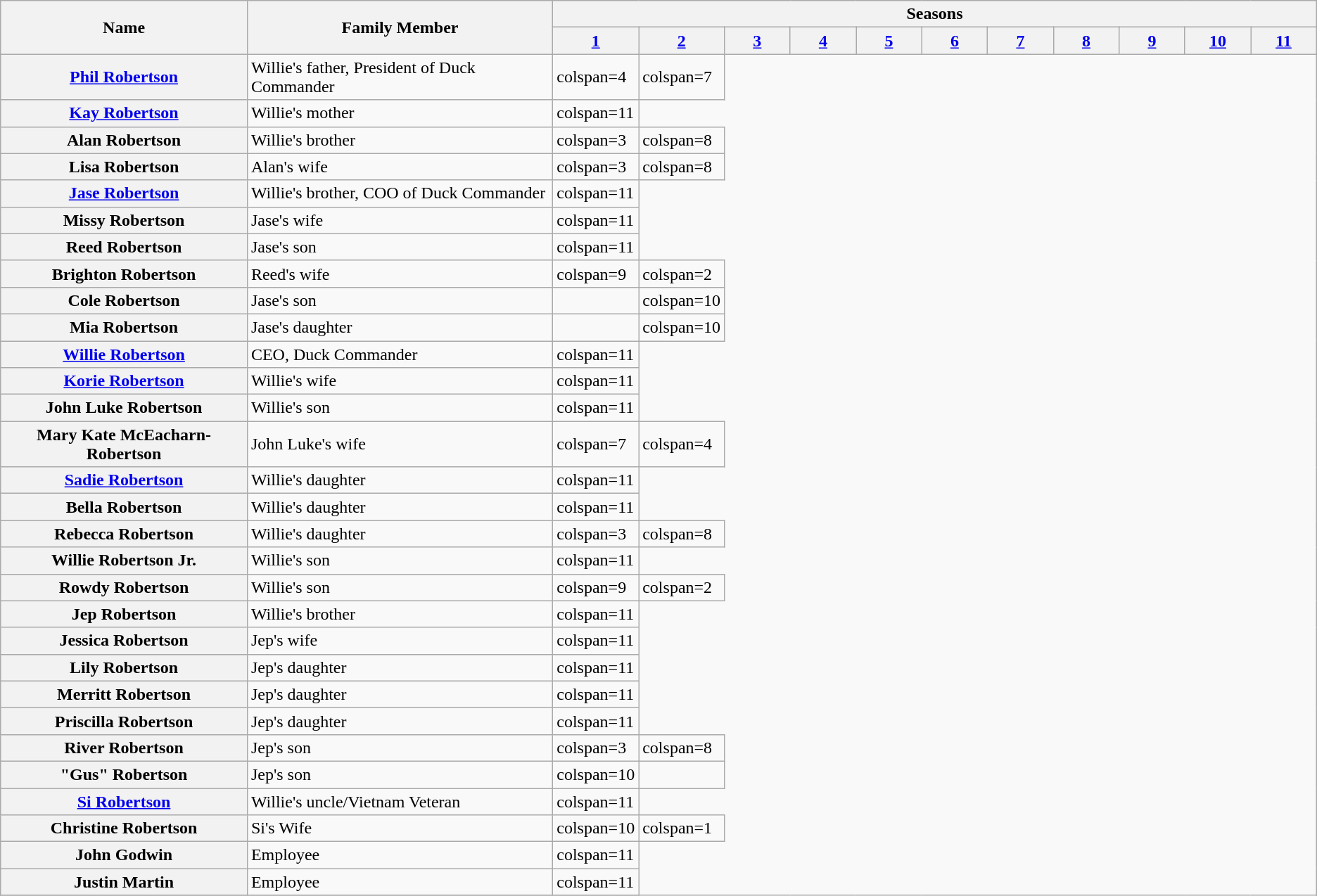<table class="wikitable plainrowheaders">
<tr>
<th scope="col" rowspan="2">Name</th>
<th scope="col" rowspan="2">Family Member</th>
<th scope="col" colspan="11">Seasons</th>
</tr>
<tr>
<th scope="col" style="width:5%;"><a href='#'>1</a></th>
<th scope="col" style="width:5%;"><a href='#'>2</a></th>
<th scope="col" style="width:5%;"><a href='#'>3</a></th>
<th scope="col" style="width:5%;"><a href='#'>4</a></th>
<th scope="col" style="width:5%;"><a href='#'>5</a></th>
<th scope="col" style="width:5%;"><a href='#'>6</a></th>
<th scope="col" style="width:5%;"><a href='#'>7</a></th>
<th scope="col" style="width:5%;"><a href='#'>8</a></th>
<th scope="col" style="width:5%;"><a href='#'>9</a></th>
<th scope="col" style="width:5%;"><a href='#'>10</a></th>
<th scope="col" style="width:5%;"><a href='#'>11</a></th>
</tr>
<tr>
<th scope="row"><a href='#'>Phil Robertson</a></th>
<td>Willie's father, President of Duck Commander</td>
<td>colspan=4 </td>
<td>colspan=7 </td>
</tr>
<tr>
<th scope="row"><a href='#'>Kay Robertson</a></th>
<td>Willie's mother</td>
<td>colspan=11 </td>
</tr>
<tr>
<th scope="row">Alan Robertson</th>
<td>Willie's brother</td>
<td>colspan=3 </td>
<td>colspan=8 </td>
</tr>
<tr>
<th scope="row">Lisa Robertson</th>
<td>Alan's wife</td>
<td>colspan=3 </td>
<td>colspan=8 </td>
</tr>
<tr>
<th scope="row"><a href='#'>Jase Robertson</a></th>
<td>Willie's  brother, COO of Duck Commander</td>
<td>colspan=11 </td>
</tr>
<tr>
<th scope="row">Missy Robertson</th>
<td>Jase's wife</td>
<td>colspan=11 </td>
</tr>
<tr>
<th scope="row">Reed Robertson</th>
<td>Jase's son</td>
<td>colspan=11 </td>
</tr>
<tr>
<th scope="row">Brighton Robertson</th>
<td>Reed's wife</td>
<td>colspan=9 </td>
<td>colspan=2 </td>
</tr>
<tr>
<th scope="row">Cole Robertson</th>
<td>Jase's son</td>
<td></td>
<td>colspan=10 </td>
</tr>
<tr>
<th scope="row">Mia Robertson</th>
<td>Jase's daughter</td>
<td></td>
<td>colspan=10 </td>
</tr>
<tr>
<th scope="row"><a href='#'>Willie Robertson</a></th>
<td>CEO, Duck Commander</td>
<td>colspan=11 </td>
</tr>
<tr>
<th scope="row"><a href='#'>Korie Robertson</a></th>
<td>Willie's wife</td>
<td>colspan=11 </td>
</tr>
<tr>
<th scope="row">John Luke Robertson</th>
<td>Willie's son</td>
<td>colspan=11 </td>
</tr>
<tr>
<th scope="row">Mary Kate McEacharn-Robertson</th>
<td>John Luke's wife</td>
<td>colspan=7 </td>
<td>colspan=4 </td>
</tr>
<tr>
<th scope="row"><a href='#'>Sadie Robertson</a></th>
<td>Willie's daughter</td>
<td>colspan=11 </td>
</tr>
<tr>
<th scope="row">Bella Robertson</th>
<td>Willie's daughter</td>
<td>colspan=11 </td>
</tr>
<tr>
<th scope="row">Rebecca Robertson</th>
<td>Willie's daughter</td>
<td>colspan=3 </td>
<td>colspan=8 </td>
</tr>
<tr>
<th scope="row">Willie Robertson Jr.</th>
<td>Willie's son</td>
<td>colspan=11 </td>
</tr>
<tr>
<th scope="row">Rowdy Robertson</th>
<td>Willie's son</td>
<td>colspan=9 </td>
<td>colspan=2 </td>
</tr>
<tr>
<th scope="row">Jep Robertson</th>
<td>Willie's brother</td>
<td>colspan=11 </td>
</tr>
<tr>
<th scope="row">Jessica Robertson</th>
<td>Jep's wife</td>
<td>colspan=11 </td>
</tr>
<tr>
<th scope="row">Lily Robertson</th>
<td>Jep's daughter</td>
<td>colspan=11 </td>
</tr>
<tr>
<th scope="row">Merritt Robertson</th>
<td>Jep's daughter</td>
<td>colspan=11 </td>
</tr>
<tr>
<th scope="row">Priscilla Robertson</th>
<td>Jep's daughter</td>
<td>colspan=11 </td>
</tr>
<tr>
<th scope="row">River Robertson</th>
<td>Jep's son</td>
<td>colspan=3 </td>
<td>colspan=8 </td>
</tr>
<tr>
<th scope="row">"Gus" Robertson</th>
<td>Jep's son</td>
<td>colspan=10 </td>
<td></td>
</tr>
<tr>
<th scope="row"><a href='#'>Si Robertson</a></th>
<td>Willie's uncle/Vietnam Veteran</td>
<td>colspan=11 </td>
</tr>
<tr>
<th scope="row">Christine Robertson</th>
<td>Si's Wife</td>
<td>colspan=10 </td>
<td>colspan=1 </td>
</tr>
<tr>
<th scope="row">John Godwin</th>
<td>Employee</td>
<td>colspan=11 </td>
</tr>
<tr>
<th scope="row">Justin Martin</th>
<td>Employee</td>
<td>colspan=11 </td>
</tr>
<tr>
</tr>
</table>
